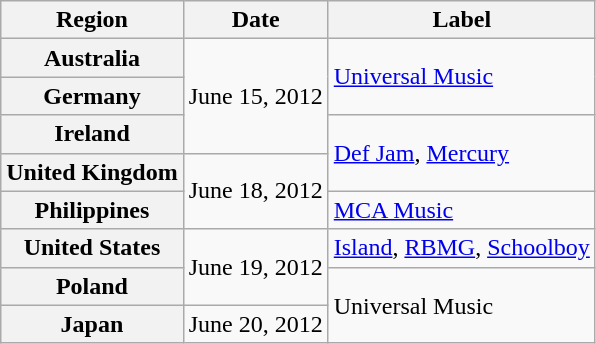<table class="wikitable plainrowheaders">
<tr>
<th scope="col">Region</th>
<th scope="col">Date</th>
<th scope="col">Label</th>
</tr>
<tr>
<th scope="row">Australia</th>
<td rowspan="3">June 15, 2012</td>
<td rowspan="2"><a href='#'>Universal Music</a></td>
</tr>
<tr>
<th scope="row">Germany</th>
</tr>
<tr>
<th scope="row">Ireland</th>
<td rowspan="2"><a href='#'>Def Jam</a>, <a href='#'>Mercury</a></td>
</tr>
<tr>
<th scope="row">United Kingdom</th>
<td rowspan="2">June 18, 2012</td>
</tr>
<tr>
<th scope="row">Philippines</th>
<td><a href='#'>MCA Music</a></td>
</tr>
<tr>
<th scope="row">United States</th>
<td rowspan="2">June 19, 2012</td>
<td><a href='#'>Island</a>, <a href='#'>RBMG</a>, <a href='#'>Schoolboy</a></td>
</tr>
<tr>
<th scope="row">Poland</th>
<td rowspan="2">Universal Music</td>
</tr>
<tr>
<th scope="row">Japan</th>
<td>June 20, 2012</td>
</tr>
</table>
